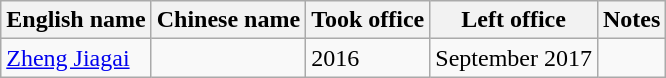<table class="wikitable">
<tr>
<th>English name</th>
<th>Chinese name</th>
<th>Took office</th>
<th>Left office</th>
<th>Notes</th>
</tr>
<tr>
<td><a href='#'>Zheng Jiagai</a></td>
<td></td>
<td>2016</td>
<td>September 2017</td>
<td></td>
</tr>
</table>
